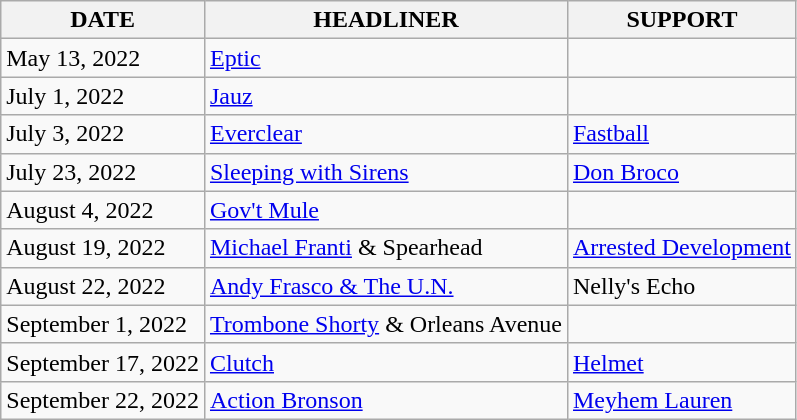<table class="wikitable">
<tr>
<th>DATE</th>
<th>HEADLINER</th>
<th>SUPPORT</th>
</tr>
<tr>
<td>May 13, 2022</td>
<td><a href='#'>Eptic</a></td>
<td></td>
</tr>
<tr>
<td>July 1, 2022</td>
<td><a href='#'>Jauz</a></td>
<td></td>
</tr>
<tr>
<td>July 3, 2022</td>
<td><a href='#'>Everclear</a></td>
<td><a href='#'>Fastball</a></td>
</tr>
<tr>
<td>July 23, 2022</td>
<td><a href='#'>Sleeping with Sirens</a></td>
<td><a href='#'>Don Broco</a></td>
</tr>
<tr>
<td>August 4, 2022</td>
<td><a href='#'>Gov't Mule</a></td>
<td></td>
</tr>
<tr>
<td>August 19, 2022</td>
<td><a href='#'>Michael Franti</a> & Spearhead</td>
<td><a href='#'>Arrested Development</a></td>
</tr>
<tr>
<td>August 22, 2022</td>
<td><a href='#'>Andy Frasco & The U.N.</a></td>
<td>Nelly's Echo</td>
</tr>
<tr>
<td>September 1, 2022</td>
<td><a href='#'>Trombone Shorty</a> & Orleans Avenue</td>
<td></td>
</tr>
<tr>
<td>September 17, 2022</td>
<td><a href='#'>Clutch</a></td>
<td><a href='#'>Helmet</a></td>
</tr>
<tr>
<td>September 22, 2022</td>
<td><a href='#'>Action Bronson</a></td>
<td><a href='#'>Meyhem Lauren</a></td>
</tr>
</table>
